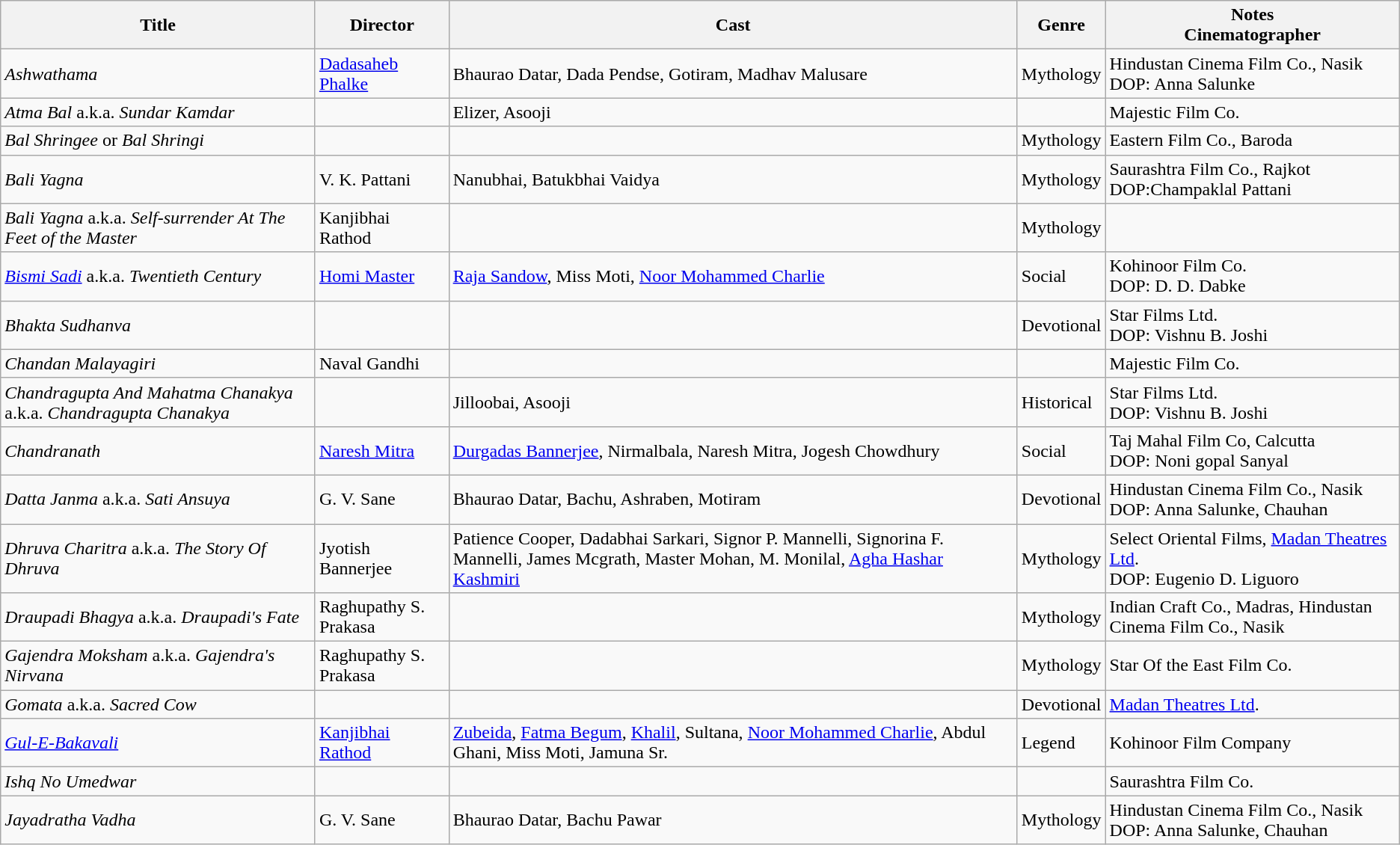<table class="wikitable">
<tr>
<th>Title</th>
<th>Director</th>
<th>Cast</th>
<th>Genre</th>
<th>Notes<br>Cinematographer</th>
</tr>
<tr>
<td><em>Ashwathama</em></td>
<td><a href='#'>Dadasaheb Phalke</a></td>
<td>Bhaurao Datar, Dada Pendse, Gotiram, Madhav Malusare</td>
<td>Mythology</td>
<td>Hindustan Cinema Film Co., Nasik<br>DOP: Anna Salunke</td>
</tr>
<tr>
<td><em>Atma Bal</em> a.k.a. <em>Sundar Kamdar</em></td>
<td></td>
<td>Elizer, Asooji</td>
<td></td>
<td>Majestic Film Co.</td>
</tr>
<tr>
<td><em>Bal Shringee</em> or <em>Bal Shringi</em></td>
<td></td>
<td></td>
<td>Mythology</td>
<td>Eastern Film Co., Baroda</td>
</tr>
<tr>
<td><em>Bali Yagna</em></td>
<td>V. K. Pattani</td>
<td>Nanubhai, Batukbhai Vaidya</td>
<td>Mythology</td>
<td>Saurashtra Film Co., Rajkot<br>DOP:Champaklal Pattani</td>
</tr>
<tr>
<td><em>Bali Yagna</em> a.k.a. <em>Self-surrender At The Feet of the Master</em></td>
<td>Kanjibhai Rathod</td>
<td></td>
<td>Mythology</td>
<td></td>
</tr>
<tr>
<td><em><a href='#'>Bismi Sadi</a></em> a.k.a. <em>Twentieth Century</em></td>
<td><a href='#'>Homi Master</a></td>
<td><a href='#'>Raja Sandow</a>, Miss Moti, <a href='#'>Noor Mohammed Charlie</a></td>
<td>Social</td>
<td>Kohinoor Film Co.<br>DOP: D. D. Dabke</td>
</tr>
<tr>
<td><em>Bhakta Sudhanva</em></td>
<td></td>
<td></td>
<td>Devotional</td>
<td>Star Films Ltd.<br>DOP: Vishnu B. Joshi</td>
</tr>
<tr>
<td><em>Chandan Malayagiri</em></td>
<td>Naval Gandhi</td>
<td></td>
<td></td>
<td>Majestic Film Co.</td>
</tr>
<tr>
<td><em>Chandragupta And Mahatma Chanakya</em> a.k.a. <em>Chandragupta Chanakya</em></td>
<td></td>
<td>Jilloobai, Asooji</td>
<td>Historical</td>
<td>Star Films Ltd.<br>DOP: Vishnu B. Joshi</td>
</tr>
<tr>
<td><em>Chandranath</em></td>
<td><a href='#'>Naresh Mitra</a></td>
<td><a href='#'>Durgadas Bannerjee</a>, Nirmalbala, Naresh Mitra, Jogesh Chowdhury</td>
<td>Social</td>
<td>Taj Mahal Film Co, Calcutta<br>DOP: Noni gopal Sanyal</td>
</tr>
<tr>
<td><em>Datta Janma</em> a.k.a. <em>Sati Ansuya</em></td>
<td>G. V. Sane</td>
<td>Bhaurao Datar, Bachu, Ashraben, Motiram</td>
<td>Devotional</td>
<td>Hindustan Cinema Film Co., Nasik<br>DOP: Anna Salunke, Chauhan</td>
</tr>
<tr>
<td><em>Dhruva Charitra</em> a.k.a. <em>The Story Of Dhruva</em></td>
<td>Jyotish Bannerjee</td>
<td>Patience Cooper, Dadabhai Sarkari, Signor P. Mannelli, Signorina F. Mannelli, James Mcgrath, Master Mohan, M. Monilal, <a href='#'>Agha Hashar Kashmiri</a></td>
<td>Mythology</td>
<td>Select Oriental Films, <a href='#'>Madan Theatres Ltd</a>.<br>DOP: Eugenio D. Liguoro</td>
</tr>
<tr>
<td><em>Draupadi Bhagya</em> a.k.a. <em>Draupadi's Fate</em></td>
<td>Raghupathy S. Prakasa</td>
<td></td>
<td>Mythology</td>
<td>Indian Craft Co., Madras, Hindustan Cinema Film Co., Nasik</td>
</tr>
<tr>
<td><em>Gajendra Moksham</em> a.k.a. <em>Gajendra's Nirvana</em></td>
<td>Raghupathy S. Prakasa</td>
<td></td>
<td>Mythology</td>
<td>Star Of the East Film Co.</td>
</tr>
<tr>
<td><em>Gomata</em> a.k.a. <em>Sacred Cow</em></td>
<td></td>
<td></td>
<td>Devotional</td>
<td><a href='#'>Madan Theatres Ltd</a>.</td>
</tr>
<tr>
<td><em><a href='#'>Gul-E-Bakavali</a></em></td>
<td><a href='#'>Kanjibhai Rathod</a></td>
<td><a href='#'>Zubeida</a>, <a href='#'>Fatma Begum</a>, <a href='#'>Khalil</a>, Sultana, <a href='#'>Noor Mohammed Charlie</a>, Abdul Ghani, Miss Moti, Jamuna Sr.</td>
<td>Legend</td>
<td>Kohinoor Film Company</td>
</tr>
<tr>
<td><em>Ishq No Umedwar</em></td>
<td></td>
<td></td>
<td></td>
<td>Saurashtra Film Co.</td>
</tr>
<tr>
<td><em>Jayadratha Vadha</em></td>
<td>G. V. Sane</td>
<td>Bhaurao Datar, Bachu Pawar</td>
<td>Mythology</td>
<td>Hindustan Cinema Film Co., Nasik<br>DOP: Anna Salunke, Chauhan</td>
</tr>
</table>
